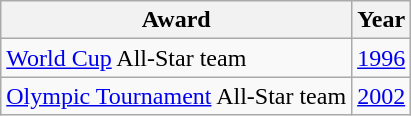<table class="wikitable">
<tr>
<th>Award</th>
<th>Year</th>
</tr>
<tr>
<td><a href='#'>World Cup</a> All-Star team</td>
<td><a href='#'>1996</a></td>
</tr>
<tr>
<td><a href='#'>Olympic Tournament</a> All-Star team</td>
<td><a href='#'>2002</a></td>
</tr>
</table>
